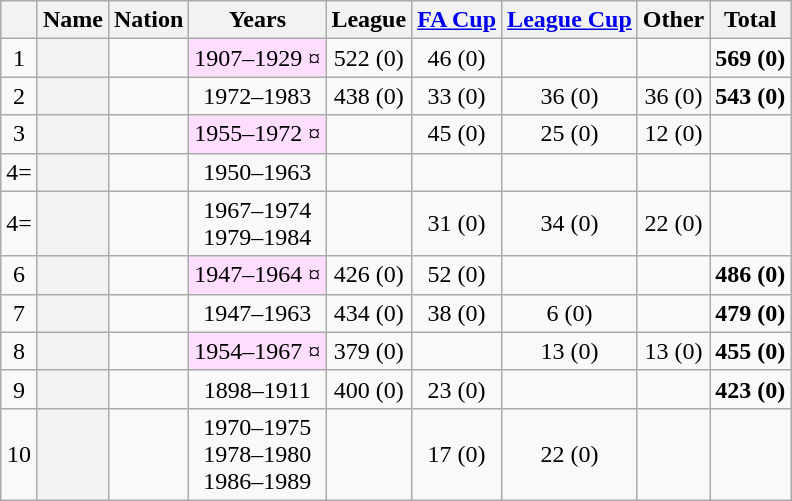<table class="wikitable sortable plainrowheaders" style="text-align: center;">
<tr>
<th scope=col></th>
<th scope=col>Name</th>
<th scope=col>Nation</th>
<th scope=col>Years</th>
<th scope=col>League</th>
<th scope=col><a href='#'>FA Cup</a></th>
<th scope=col><a href='#'>League Cup</a></th>
<th scope=col>Other</th>
<th scope=col>Total</th>
</tr>
<tr>
<td>1</td>
<th scope=row></th>
<td></td>
<td bgcolor=#FFDDFF>1907–1929 ¤</td>
<td>522 (0)</td>
<td>46 (0)</td>
<td></td>
<td></td>
<td><strong>569 (0)</strong></td>
</tr>
<tr>
<td>2</td>
<th scope=row></th>
<td></td>
<td>1972–1983</td>
<td>438 (0)</td>
<td>33 (0)</td>
<td>36 (0)</td>
<td>36 (0)</td>
<td><strong>543 (0)</strong></td>
</tr>
<tr>
<td>3</td>
<th scope=row></th>
<td></td>
<td bgcolor=#FFDDFF>1955–1972 ¤</td>
<td></td>
<td>45 (0)</td>
<td>25 (0)</td>
<td>12 (0)</td>
<td></td>
</tr>
<tr>
<td>4=</td>
<th scope=row></th>
<td></td>
<td>1950–1963</td>
<td></td>
<td></td>
<td></td>
<td></td>
<td></td>
</tr>
<tr>
<td>4=</td>
<th scope=row></th>
<td></td>
<td>1967–1974<br>1979–1984</td>
<td></td>
<td>31 (0)</td>
<td>34 (0)</td>
<td>22 (0)</td>
<td></td>
</tr>
<tr>
<td>6</td>
<th scope=row></th>
<td></td>
<td bgcolor=#FFDDFF>1947–1964 ¤</td>
<td>426 (0)</td>
<td>52 (0)</td>
<td></td>
<td></td>
<td><strong>486 (0)</strong></td>
</tr>
<tr>
<td>7</td>
<th scope=row></th>
<td></td>
<td>1947–1963</td>
<td>434 (0)</td>
<td>38 (0)</td>
<td>6 (0)</td>
<td></td>
<td><strong>479 (0)</strong></td>
</tr>
<tr>
<td>8</td>
<th scope=row></th>
<td></td>
<td bgcolor=#FFDDFF>1954–1967 ¤</td>
<td>379 (0)</td>
<td></td>
<td>13 (0)</td>
<td>13 (0)</td>
<td><strong>455 (0)</strong></td>
</tr>
<tr>
<td>9</td>
<th scope=row></th>
<td></td>
<td>1898–1911</td>
<td>400 (0)</td>
<td>23 (0)</td>
<td></td>
<td></td>
<td><strong>423 (0)</strong></td>
</tr>
<tr>
<td>10</td>
<th scope=row></th>
<td></td>
<td>1970–1975<br>1978–1980<br>1986–1989</td>
<td></td>
<td>17 (0)</td>
<td>22 (0)</td>
<td></td>
<td></td>
</tr>
</table>
